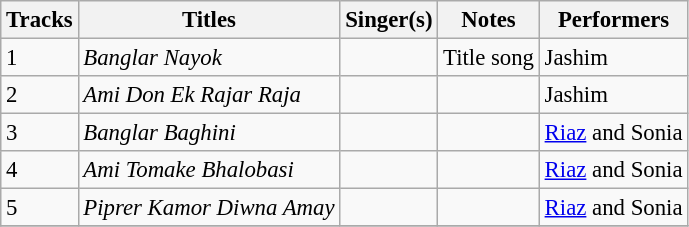<table class="wikitable" style="font-size:95%;">
<tr>
<th>Tracks</th>
<th>Titles</th>
<th>Singer(s)</th>
<th>Notes</th>
<th>Performers</th>
</tr>
<tr>
<td>1</td>
<td><em>Banglar Nayok</em></td>
<td></td>
<td>Title song</td>
<td>Jashim</td>
</tr>
<tr>
<td>2</td>
<td><em>Ami Don Ek Rajar Raja</em></td>
<td></td>
<td></td>
<td>Jashim</td>
</tr>
<tr>
<td>3</td>
<td><em>Banglar Baghini</em></td>
<td></td>
<td></td>
<td><a href='#'>Riaz</a> and Sonia</td>
</tr>
<tr>
<td>4</td>
<td><em>Ami Tomake Bhalobasi</em></td>
<td></td>
<td></td>
<td><a href='#'>Riaz</a> and Sonia</td>
</tr>
<tr>
<td>5</td>
<td><em>Piprer Kamor Diwna Amay</em></td>
<td></td>
<td></td>
<td><a href='#'>Riaz</a> and Sonia</td>
</tr>
<tr>
</tr>
</table>
